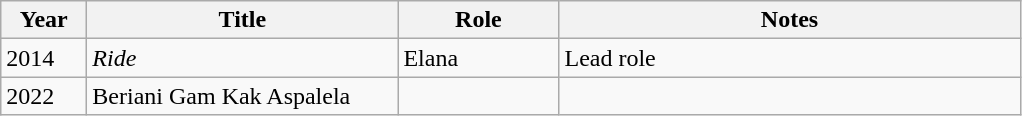<table class="wikitable">
<tr>
<th scope="col" width="50">Year</th>
<th scope="col" width="200">Title</th>
<th scope="col" width="100">Role</th>
<th scope="col" width="300">Notes</th>
</tr>
<tr>
<td>2014</td>
<td><em>Ride</em></td>
<td>Elana</td>
<td>Lead role</td>
</tr>
<tr>
<td>2022</td>
<td><bdi>Beriani Gam Kak Aspalela</bdi></td>
<td></td>
<td></td>
</tr>
</table>
